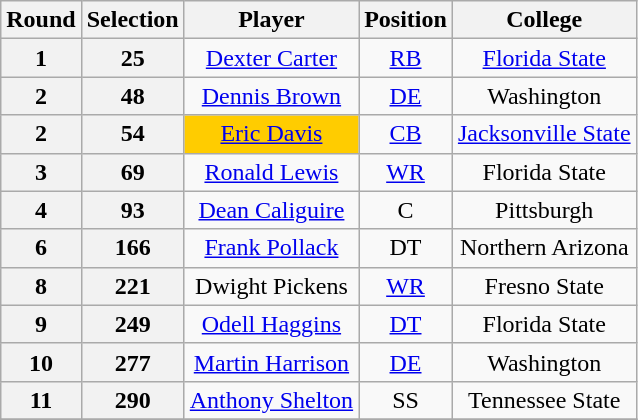<table class="wikitable" style="text-align:center">
<tr>
<th>Round</th>
<th>Selection</th>
<th>Player</th>
<th>Position</th>
<th>College</th>
</tr>
<tr>
<th>1</th>
<th>25</th>
<td><a href='#'>Dexter Carter</a></td>
<td><a href='#'>RB</a></td>
<td><a href='#'>Florida State</a></td>
</tr>
<tr>
<th>2</th>
<th>48</th>
<td><a href='#'>Dennis Brown</a></td>
<td><a href='#'>DE</a></td>
<td>Washington</td>
</tr>
<tr>
<th>2</th>
<th>54</th>
<td bgcolor="#FFCC00"><a href='#'>Eric Davis</a></td>
<td><a href='#'>CB</a></td>
<td><a href='#'>Jacksonville State</a></td>
</tr>
<tr>
<th>3</th>
<th>69</th>
<td><a href='#'>Ronald Lewis</a></td>
<td><a href='#'>WR</a></td>
<td>Florida State</td>
</tr>
<tr>
<th>4</th>
<th>93</th>
<td><a href='#'>Dean Caliguire</a></td>
<td>C</td>
<td>Pittsburgh</td>
</tr>
<tr>
<th>6</th>
<th>166</th>
<td><a href='#'>Frank Pollack</a></td>
<td>DT</td>
<td>Northern Arizona</td>
</tr>
<tr>
<th>8</th>
<th>221</th>
<td>Dwight Pickens</td>
<td><a href='#'>WR</a></td>
<td>Fresno State</td>
</tr>
<tr>
<th>9</th>
<th>249</th>
<td><a href='#'>Odell Haggins</a></td>
<td><a href='#'>DT</a></td>
<td>Florida State</td>
</tr>
<tr>
<th>10</th>
<th>277</th>
<td><a href='#'>Martin Harrison</a></td>
<td><a href='#'>DE</a></td>
<td>Washington</td>
</tr>
<tr>
<th>11</th>
<th>290</th>
<td><a href='#'>Anthony Shelton</a></td>
<td>SS</td>
<td>Tennessee State</td>
</tr>
<tr>
</tr>
</table>
